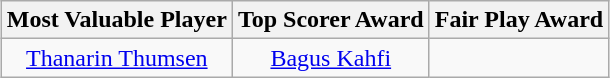<table class="wikitable" style="text-align:center; margin:auto;">
<tr>
<th>Most Valuable Player</th>
<th>Top Scorer Award</th>
<th>Fair Play Award</th>
</tr>
<tr>
<td> <a href='#'>Thanarin Thumsen</a></td>
<td> <a href='#'>Bagus Kahfi</a></td>
<td></td>
</tr>
</table>
